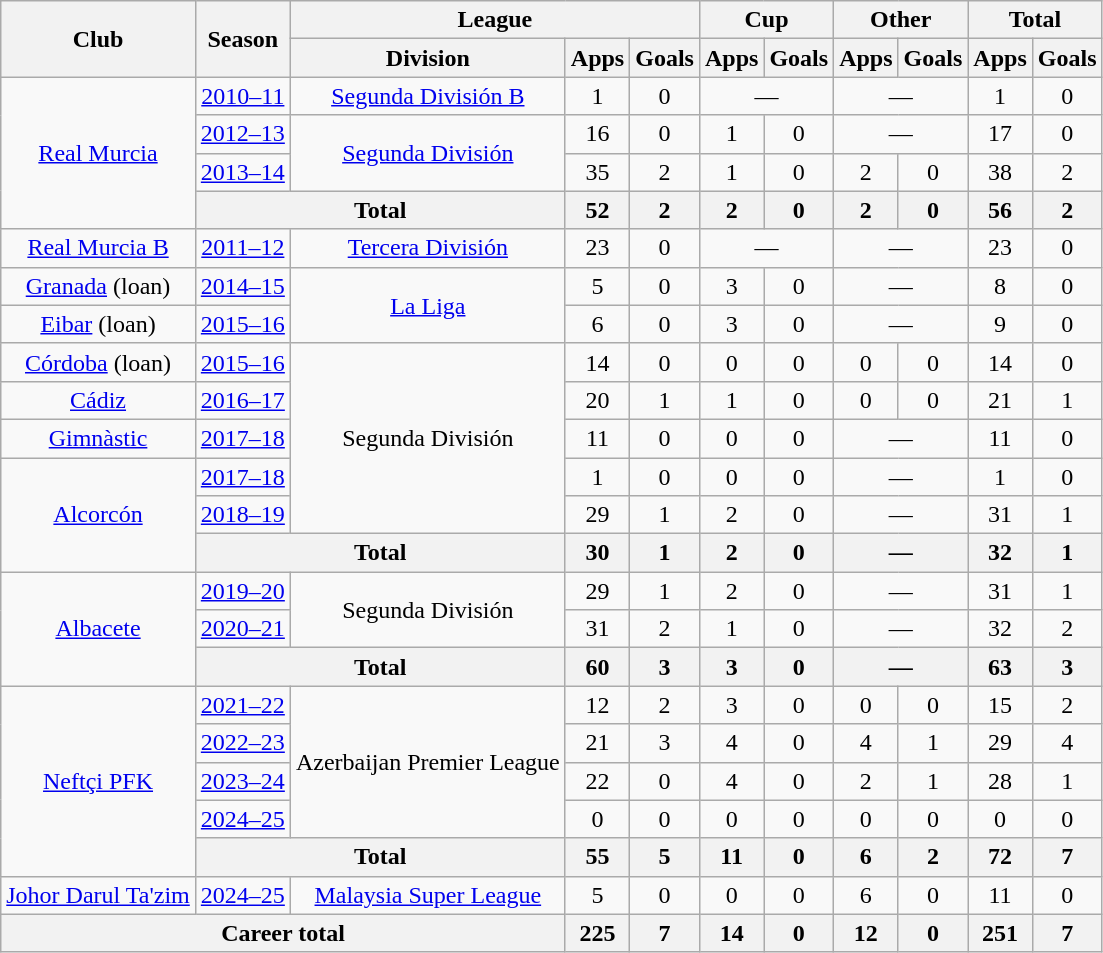<table class="wikitable" style="text-align:center">
<tr>
<th rowspan="2">Club</th>
<th rowspan="2">Season</th>
<th colspan="3">League</th>
<th colspan="2">Cup</th>
<th colspan="2">Other</th>
<th colspan="2">Total</th>
</tr>
<tr>
<th>Division</th>
<th>Apps</th>
<th>Goals</th>
<th>Apps</th>
<th>Goals</th>
<th>Apps</th>
<th>Goals</th>
<th>Apps</th>
<th>Goals</th>
</tr>
<tr>
<td rowspan="4"><a href='#'>Real Murcia</a></td>
<td><a href='#'>2010–11</a></td>
<td><a href='#'>Segunda División B</a></td>
<td>1</td>
<td>0</td>
<td colspan="2">—</td>
<td colspan="2">—</td>
<td>1</td>
<td>0</td>
</tr>
<tr>
<td><a href='#'>2012–13</a></td>
<td rowspan="2"><a href='#'>Segunda División</a></td>
<td>16</td>
<td>0</td>
<td>1</td>
<td>0</td>
<td colspan="2">—</td>
<td>17</td>
<td>0</td>
</tr>
<tr>
<td><a href='#'>2013–14</a></td>
<td>35</td>
<td>2</td>
<td>1</td>
<td>0</td>
<td>2</td>
<td>0</td>
<td>38</td>
<td>2</td>
</tr>
<tr>
<th colspan="2">Total</th>
<th>52</th>
<th>2</th>
<th>2</th>
<th>0</th>
<th>2</th>
<th>0</th>
<th>56</th>
<th>2</th>
</tr>
<tr>
<td><a href='#'>Real Murcia B</a></td>
<td><a href='#'>2011–12</a></td>
<td><a href='#'>Tercera División</a></td>
<td>23</td>
<td>0</td>
<td colspan="2">—</td>
<td colspan="2">—</td>
<td>23</td>
<td>0</td>
</tr>
<tr>
<td><a href='#'>Granada</a> (loan)</td>
<td><a href='#'>2014–15</a></td>
<td rowspan="2"><a href='#'>La Liga</a></td>
<td>5</td>
<td>0</td>
<td>3</td>
<td>0</td>
<td colspan="2">—</td>
<td>8</td>
<td>0</td>
</tr>
<tr>
<td><a href='#'>Eibar</a> (loan)</td>
<td><a href='#'>2015–16</a></td>
<td>6</td>
<td>0</td>
<td>3</td>
<td>0</td>
<td colspan="2">—</td>
<td>9</td>
<td>0</td>
</tr>
<tr>
<td><a href='#'>Córdoba</a> (loan)</td>
<td><a href='#'>2015–16</a></td>
<td rowspan="5">Segunda División</td>
<td>14</td>
<td>0</td>
<td>0</td>
<td>0</td>
<td>0</td>
<td>0</td>
<td>14</td>
<td>0</td>
</tr>
<tr>
<td><a href='#'>Cádiz</a></td>
<td><a href='#'>2016–17</a></td>
<td>20</td>
<td>1</td>
<td>1</td>
<td>0</td>
<td>0</td>
<td>0</td>
<td>21</td>
<td>1</td>
</tr>
<tr>
<td><a href='#'>Gimnàstic</a></td>
<td><a href='#'>2017–18</a></td>
<td>11</td>
<td>0</td>
<td>0</td>
<td>0</td>
<td colspan="2">—</td>
<td>11</td>
<td>0</td>
</tr>
<tr>
<td rowspan="3"><a href='#'>Alcorcón</a></td>
<td><a href='#'>2017–18</a></td>
<td>1</td>
<td>0</td>
<td>0</td>
<td>0</td>
<td colspan="2">—</td>
<td>1</td>
<td>0</td>
</tr>
<tr>
<td><a href='#'>2018–19</a></td>
<td>29</td>
<td>1</td>
<td>2</td>
<td>0</td>
<td colspan="2">—</td>
<td>31</td>
<td>1</td>
</tr>
<tr>
<th colspan="2">Total</th>
<th>30</th>
<th>1</th>
<th>2</th>
<th>0</th>
<th colspan="2">—</th>
<th>32</th>
<th>1</th>
</tr>
<tr>
<td rowspan="3"><a href='#'>Albacete</a></td>
<td><a href='#'>2019–20</a></td>
<td rowspan="2">Segunda División</td>
<td>29</td>
<td>1</td>
<td>2</td>
<td>0</td>
<td colspan="2">—</td>
<td>31</td>
<td>1</td>
</tr>
<tr>
<td><a href='#'>2020–21</a></td>
<td>31</td>
<td>2</td>
<td>1</td>
<td>0</td>
<td colspan="2">—</td>
<td>32</td>
<td>2</td>
</tr>
<tr>
<th colspan="2">Total</th>
<th>60</th>
<th>3</th>
<th>3</th>
<th>0</th>
<th colspan="2">—</th>
<th>63</th>
<th>3</th>
</tr>
<tr>
<td rowspan="5"><a href='#'>Neftçi PFK</a></td>
<td><a href='#'>2021–22</a></td>
<td rowspan="4">Azerbaijan Premier League</td>
<td>12</td>
<td>2</td>
<td>3</td>
<td>0</td>
<td>0</td>
<td>0</td>
<td>15</td>
<td>2</td>
</tr>
<tr>
<td><a href='#'>2022–23</a></td>
<td>21</td>
<td>3</td>
<td>4</td>
<td>0</td>
<td>4</td>
<td>1</td>
<td>29</td>
<td>4</td>
</tr>
<tr>
<td><a href='#'>2023–24</a></td>
<td>22</td>
<td>0</td>
<td>4</td>
<td>0</td>
<td>2</td>
<td>1</td>
<td>28</td>
<td>1</td>
</tr>
<tr>
<td><a href='#'>2024–25</a></td>
<td>0</td>
<td>0</td>
<td>0</td>
<td>0</td>
<td>0</td>
<td>0</td>
<td>0</td>
<td>0</td>
</tr>
<tr>
<th colspan="2">Total</th>
<th>55</th>
<th>5</th>
<th>11</th>
<th>0</th>
<th>6</th>
<th>2</th>
<th>72</th>
<th>7</th>
</tr>
<tr>
<td><a href='#'>Johor Darul Ta'zim</a></td>
<td><a href='#'>2024–25</a></td>
<td><a href='#'>Malaysia Super League</a></td>
<td>5</td>
<td>0</td>
<td>0</td>
<td>0</td>
<td>6</td>
<td>0</td>
<td>11</td>
<td>0</td>
</tr>
<tr>
<th colspan="3">Career total</th>
<th>225</th>
<th>7</th>
<th>14</th>
<th>0</th>
<th>12</th>
<th>0</th>
<th>251</th>
<th>7</th>
</tr>
</table>
